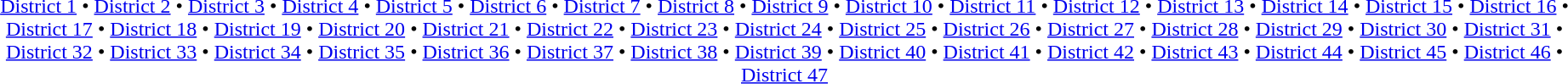<table id=toc class=toc summary=Contents>
<tr>
<td align=center><br><a href='#'>District 1</a> • <a href='#'>District 2</a> • <a href='#'>District 3</a> • <a href='#'>District 4</a> • <a href='#'>District 5</a> • <a href='#'>District 6</a> • <a href='#'>District 7</a> • <a href='#'>District 8</a> • <a href='#'>District 9</a> • <a href='#'>District 10</a> • <a href='#'>District 11</a> •
<a href='#'>District 12</a> • <a href='#'>District 13</a> • <a href='#'>District 14</a> •
<a href='#'>District 15</a> • <a href='#'>District 16</a> • <a href='#'>District 17</a> •
<a href='#'>District 18</a> • <a href='#'>District 19</a> • <a href='#'>District 20</a> • <a href='#'>District 21</a> • <a href='#'>District 22</a> • <a href='#'>District 23</a> • <a href='#'>District 24</a> • <a href='#'>District 25</a> • <a href='#'>District 26</a> • <a href='#'>District 27</a> • <a href='#'>District 28</a> • <a href='#'>District 29</a> • <a href='#'>District 30</a> • <a href='#'>District 31</a> • <a href='#'>District 32</a> • <a href='#'>District 33</a> • <a href='#'>District 34</a> • <a href='#'>District 35</a> • <a href='#'>District 36</a> • <a href='#'>District 37</a> • <a href='#'>District 38</a> • <a href='#'>District 39</a> • <a href='#'>District 40</a> • <a href='#'>District 41</a> • <a href='#'>District 42</a> • <a href='#'>District 43</a> • <a href='#'>District 44</a> • <a href='#'>District 45</a> • <a href='#'>District 46</a> • <a href='#'>District 47</a></td>
</tr>
</table>
